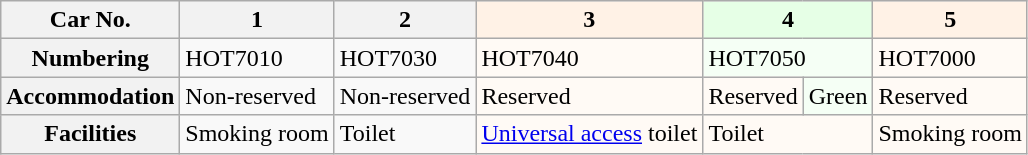<table class="wikitable">
<tr>
<th>Car No.</th>
<th>1</th>
<th>2</th>
<th style="background: #FFF2E6">3</th>
<th style="background: #E6FFE6" colspan=2>4</th>
<th style="background: #FFF2E6">5</th>
</tr>
<tr>
<th>Numbering</th>
<td>HOT7010</td>
<td>HOT7030</td>
<td style="background: #FFFAF5">HOT7040</td>
<td style="background: #F5FFF5" colspan=2>HOT7050</td>
<td style="background: #FFFAF5">HOT7000</td>
</tr>
<tr>
<th>Accommodation</th>
<td>Non-reserved</td>
<td>Non-reserved</td>
<td style="background: #FFFAF5">Reserved</td>
<td style="background: #FFFAF5">Reserved</td>
<td style="background: #F5FFF5">Green</td>
<td style="background: #FFFAF5">Reserved</td>
</tr>
<tr>
<th>Facilities</th>
<td>Smoking room</td>
<td>Toilet</td>
<td style="background: #FFFAF5"><a href='#'>Universal access</a> toilet</td>
<td colspan=2 style="background: #FFFAF5">Toilet</td>
<td style="background: #FFFAF5">Smoking room</td>
</tr>
</table>
